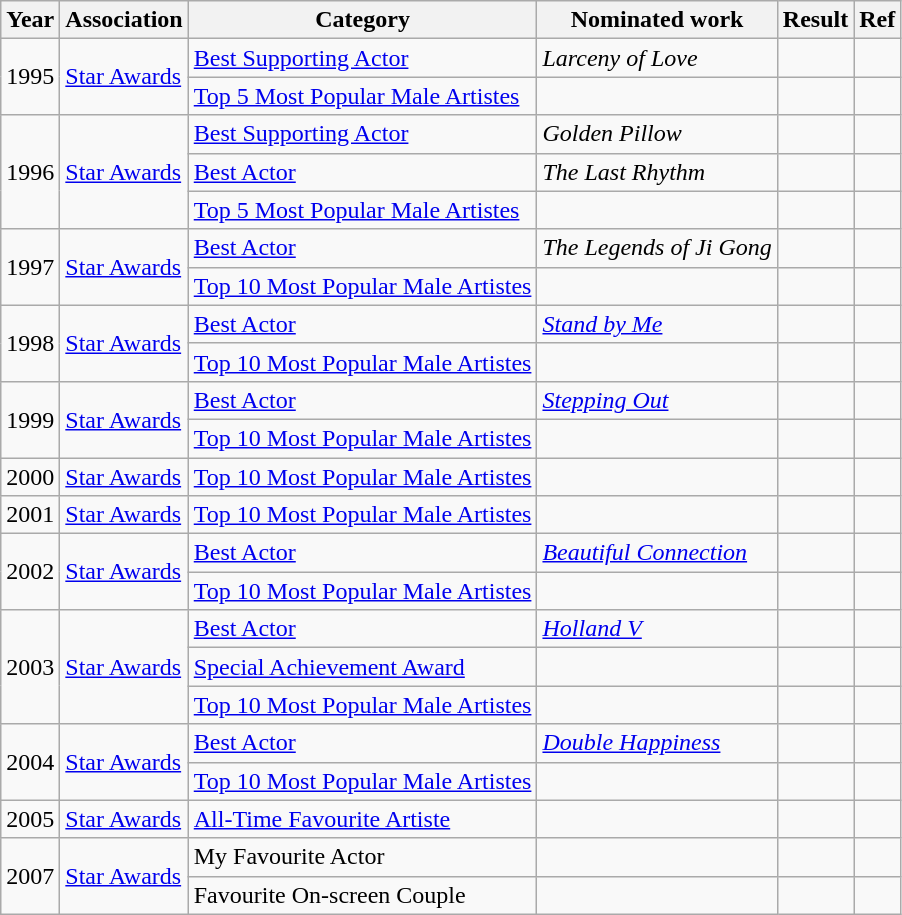<table class="wikitable sortable">
<tr>
<th>Year</th>
<th>Association</th>
<th>Category</th>
<th>Nominated work</th>
<th>Result</th>
<th>Ref</th>
</tr>
<tr>
<td rowspan="2">1995</td>
<td rowspan="2"><a href='#'>Star Awards</a></td>
<td><a href='#'>Best Supporting Actor</a></td>
<td><em>Larceny of Love</em> </td>
<td></td>
<td></td>
</tr>
<tr>
<td><a href='#'>Top 5 Most Popular Male Artistes</a></td>
<td></td>
<td></td>
<td></td>
</tr>
<tr>
<td rowspan="3">1996</td>
<td rowspan="3"><a href='#'>Star Awards</a></td>
<td><a href='#'>Best Supporting Actor</a></td>
<td><em>Golden Pillow</em> </td>
<td></td>
<td></td>
</tr>
<tr>
<td><a href='#'>Best Actor</a></td>
<td><em>The Last Rhythm</em> </td>
<td></td>
<td></td>
</tr>
<tr>
<td><a href='#'>Top 5 Most Popular Male Artistes</a></td>
<td></td>
<td></td>
<td></td>
</tr>
<tr>
<td rowspan="2">1997</td>
<td rowspan="2"><a href='#'>Star Awards</a></td>
<td><a href='#'>Best Actor</a></td>
<td><em>The Legends of Ji Gong</em> </td>
<td></td>
<td></td>
</tr>
<tr>
<td><a href='#'>Top 10 Most Popular Male Artistes</a></td>
<td></td>
<td></td>
<td></td>
</tr>
<tr>
<td rowspan="2">1998</td>
<td rowspan="2"><a href='#'>Star Awards</a></td>
<td><a href='#'>Best Actor</a></td>
<td><em><a href='#'>Stand by Me</a></em> </td>
<td></td>
<td></td>
</tr>
<tr>
<td><a href='#'>Top 10 Most Popular Male Artistes</a></td>
<td></td>
<td></td>
<td></td>
</tr>
<tr>
<td rowspan="2">1999</td>
<td rowspan="2"><a href='#'>Star Awards</a></td>
<td><a href='#'>Best Actor</a></td>
<td><em><a href='#'>Stepping Out</a></em> </td>
<td></td>
<td></td>
</tr>
<tr>
<td><a href='#'>Top 10 Most Popular Male Artistes</a></td>
<td></td>
<td></td>
<td></td>
</tr>
<tr>
<td>2000</td>
<td><a href='#'>Star Awards</a></td>
<td><a href='#'>Top 10 Most Popular Male Artistes</a></td>
<td></td>
<td></td>
<td></td>
</tr>
<tr>
<td>2001</td>
<td><a href='#'>Star Awards</a></td>
<td><a href='#'>Top 10 Most Popular Male Artistes</a></td>
<td></td>
<td></td>
<td></td>
</tr>
<tr>
<td rowspan="2">2002</td>
<td rowspan="2"><a href='#'>Star Awards</a></td>
<td><a href='#'>Best Actor</a></td>
<td><em><a href='#'>Beautiful Connection</a></em> </td>
<td></td>
<td></td>
</tr>
<tr>
<td><a href='#'>Top 10 Most Popular Male Artistes</a></td>
<td></td>
<td></td>
<td></td>
</tr>
<tr>
<td rowspan="3">2003</td>
<td rowspan="3"><a href='#'>Star Awards</a></td>
<td><a href='#'>Best Actor</a></td>
<td><em><a href='#'>Holland V</a></em> </td>
<td></td>
<td></td>
</tr>
<tr>
<td><a href='#'>Special Achievement Award</a></td>
<td></td>
<td></td>
<td></td>
</tr>
<tr>
<td><a href='#'>Top 10 Most Popular Male Artistes</a></td>
<td></td>
<td></td>
<td></td>
</tr>
<tr>
<td rowspan="2">2004</td>
<td rowspan="2"><a href='#'>Star Awards</a></td>
<td><a href='#'>Best Actor</a></td>
<td><em><a href='#'>Double Happiness</a></em> </td>
<td></td>
<td></td>
</tr>
<tr>
<td><a href='#'>Top 10 Most Popular Male Artistes</a></td>
<td></td>
<td></td>
<td></td>
</tr>
<tr>
<td>2005</td>
<td><a href='#'>Star Awards</a></td>
<td><a href='#'>All-Time Favourite Artiste</a></td>
<td></td>
<td></td>
<td></td>
</tr>
<tr>
<td rowspan="2">2007</td>
<td rowspan="2"><a href='#'>Star Awards</a></td>
<td>My Favourite Actor</td>
<td></td>
<td></td>
<td></td>
</tr>
<tr>
<td>Favourite On-screen Couple</td>
<td></td>
<td></td>
<td></td>
</tr>
</table>
